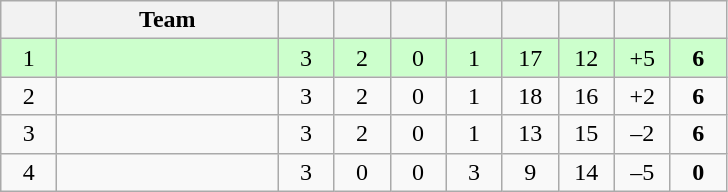<table class="wikitable" style="text-align: center; font-size: 100%;">
<tr>
<th width="30"></th>
<th width="140">Team</th>
<th width="30"></th>
<th width="30"></th>
<th width="30"></th>
<th width="30"></th>
<th width="30"></th>
<th width="30"></th>
<th width="30"></th>
<th width="30"></th>
</tr>
<tr style="background-color: #ccffcc;">
<td>1</td>
<td align=left><strong></strong></td>
<td>3</td>
<td>2</td>
<td>0</td>
<td>1</td>
<td>17</td>
<td>12</td>
<td>+5</td>
<td><strong>6</strong></td>
</tr>
<tr>
<td>2</td>
<td align=left></td>
<td>3</td>
<td>2</td>
<td>0</td>
<td>1</td>
<td>18</td>
<td>16</td>
<td>+2</td>
<td><strong>6</strong></td>
</tr>
<tr>
<td>3</td>
<td align=left></td>
<td>3</td>
<td>2</td>
<td>0</td>
<td>1</td>
<td>13</td>
<td>15</td>
<td>–2</td>
<td><strong>6</strong></td>
</tr>
<tr>
<td>4</td>
<td align=left></td>
<td>3</td>
<td>0</td>
<td>0</td>
<td>3</td>
<td>9</td>
<td>14</td>
<td>–5</td>
<td><strong>0</strong></td>
</tr>
</table>
